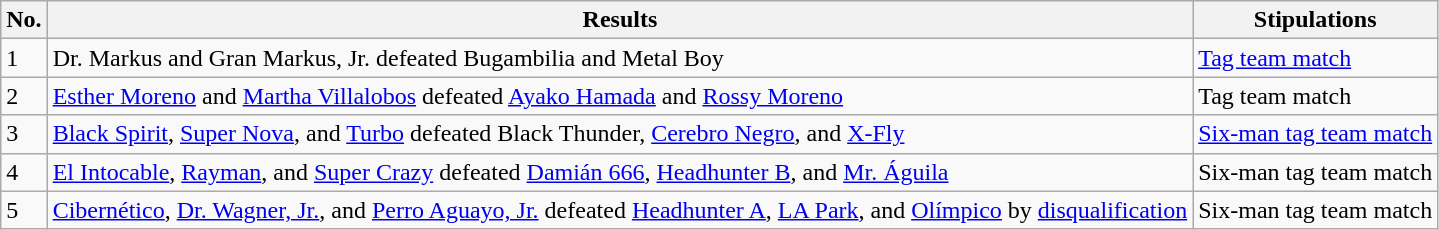<table class="wikitable">
<tr>
<th><strong>No.</strong></th>
<th><strong>Results</strong></th>
<th><strong>Stipulations</strong></th>
</tr>
<tr>
<td>1</td>
<td>Dr. Markus and Gran Markus, Jr. defeated Bugambilia and Metal Boy</td>
<td><a href='#'>Tag team match</a></td>
</tr>
<tr>
<td>2</td>
<td><a href='#'>Esther Moreno</a> and <a href='#'>Martha Villalobos</a> defeated <a href='#'>Ayako Hamada</a> and <a href='#'>Rossy Moreno</a></td>
<td>Tag team match</td>
</tr>
<tr>
<td>3</td>
<td><a href='#'>Black Spirit</a>, <a href='#'>Super Nova</a>, and <a href='#'>Turbo</a> defeated Black Thunder, <a href='#'>Cerebro Negro</a>, and <a href='#'>X-Fly</a></td>
<td><a href='#'>Six-man tag team match</a></td>
</tr>
<tr>
<td>4</td>
<td><a href='#'>El Intocable</a>, <a href='#'>Rayman</a>, and <a href='#'>Super Crazy</a> defeated <a href='#'>Damián 666</a>, <a href='#'>Headhunter B</a>, and <a href='#'>Mr. Águila</a></td>
<td>Six-man tag team match</td>
</tr>
<tr>
<td>5</td>
<td><a href='#'>Cibernético</a>, <a href='#'>Dr. Wagner, Jr.</a>, and <a href='#'>Perro Aguayo, Jr.</a> defeated <a href='#'>Headhunter A</a>, <a href='#'>LA Park</a>, and <a href='#'>Olímpico</a> by <a href='#'>disqualification</a></td>
<td>Six-man tag team match</td>
</tr>
</table>
